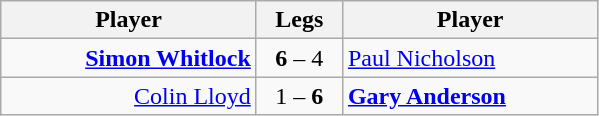<table class=wikitable style="text-align:center">
<tr>
<th width=163>Player</th>
<th width=50>Legs</th>
<th width=163>Player</th>
</tr>
<tr align=left>
<td align=right><strong><a href='#'>Simon Whitlock</a></strong> </td>
<td align=center><strong>6</strong> – 4</td>
<td> <a href='#'>Paul Nicholson</a></td>
</tr>
<tr align=left>
<td align=right><a href='#'>Colin Lloyd</a> </td>
<td align=center>1 – <strong>6</strong></td>
<td> <strong><a href='#'>Gary Anderson</a></strong></td>
</tr>
</table>
